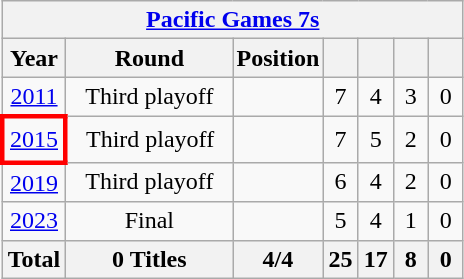<table class="wikitable" style="text-align: center;">
<tr>
<th colspan=7><a href='#'>Pacific Games 7s</a></th>
</tr>
<tr>
<th>Year</th>
<th style="width:6.5em;">Round</th>
<th style="padding:2px;">Position</th>
<th style="width:1em;"></th>
<th style="width:1em;"></th>
<th style="width:1em;"></th>
<th style="width:1em;"></th>
</tr>
<tr>
<td> <a href='#'>2011</a></td>
<td>Third playoff</td>
<td></td>
<td>7</td>
<td>4</td>
<td>3</td>
<td>0</td>
</tr>
<tr style="line-height:133%;">
<td style="border: 3px solid red"> <a href='#'>2015</a></td>
<td>Third playoff</td>
<td></td>
<td>7</td>
<td>5</td>
<td>2</td>
<td>0</td>
</tr>
<tr>
<td> <a href='#'>2019</a></td>
<td>Third playoff</td>
<td></td>
<td>6</td>
<td>4</td>
<td>2</td>
<td>0</td>
</tr>
<tr>
<td> <a href='#'>2023</a></td>
<td>Final</td>
<td></td>
<td>5</td>
<td>4</td>
<td>1</td>
<td>0</td>
</tr>
<tr>
<th>Total</th>
<th>0 Titles</th>
<th>4/4</th>
<th>25</th>
<th>17</th>
<th>8</th>
<th>0</th>
</tr>
</table>
